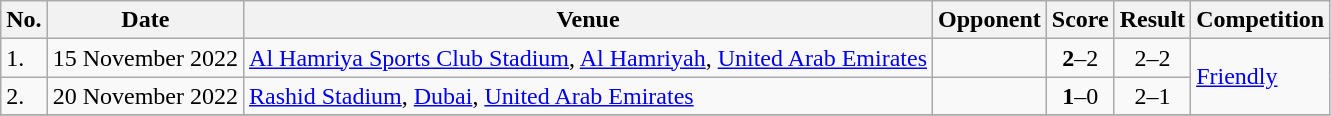<table class="wikitable">
<tr>
<th>No.</th>
<th>Date</th>
<th>Venue</th>
<th>Opponent</th>
<th>Score</th>
<th>Result</th>
<th>Competition</th>
</tr>
<tr>
<td>1.</td>
<td>15 November 2022</td>
<td><a href='#'>Al Hamriya Sports Club Stadium</a>, <a href='#'>Al Hamriyah</a>, <a href='#'>United Arab Emirates</a></td>
<td></td>
<td align=center><strong>2</strong>–2</td>
<td align=center>2–2</td>
<td rowspan=2><a href='#'>Friendly</a></td>
</tr>
<tr>
<td>2.</td>
<td>20 November 2022</td>
<td><a href='#'>Rashid Stadium</a>, <a href='#'>Dubai</a>, <a href='#'>United Arab Emirates</a></td>
<td></td>
<td align=center><strong>1</strong>–0</td>
<td align=center>2–1</td>
</tr>
<tr>
</tr>
</table>
